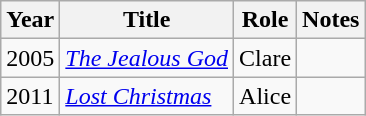<table class="wikitable">
<tr>
<th>Year</th>
<th>Title</th>
<th>Role</th>
<th>Notes</th>
</tr>
<tr>
<td>2005</td>
<td><em><a href='#'>The Jealous God</a></em></td>
<td>Clare</td>
<td></td>
</tr>
<tr>
<td>2011</td>
<td><em><a href='#'>Lost Christmas</a></em></td>
<td>Alice</td>
<td></td>
</tr>
</table>
